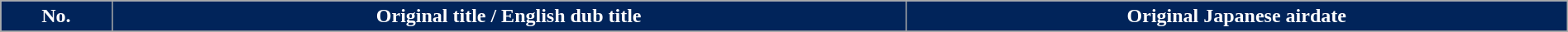<table class="wikitable plainrowheaders" style="width:100%;">
<tr>
<th style="background:#01245a; color:#fff;">No.</th>
<th style="background:#01245a; color:#fff;">Original title / English dub title</th>
<th style="background:#01245a; color:#fff;">Original Japanese airdate</th>
</tr>
<tr>
</tr>
</table>
